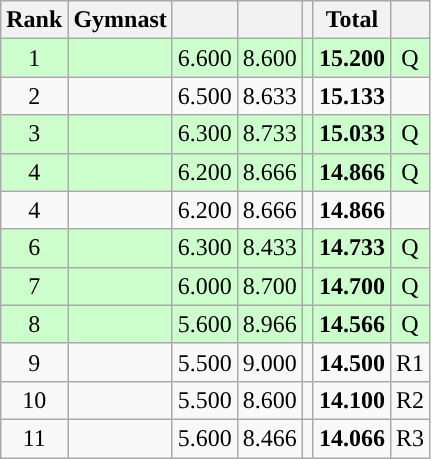<table class="wikitable sortable" style="text-align:center">
<tr>
<th>Rank</th>
<th>Gymnast</th>
<th><small></small></th>
<th><small></small></th>
<th><small></small></th>
<th>Total</th>
<th><small></small></th>
</tr>
<tr bgcolor=ccffcc>
<td>1</td>
<td align=left></td>
<td>6.600</td>
<td>8.600</td>
<td></td>
<td><strong>15.200</strong></td>
<td>Q</td>
</tr>
<tr>
<td>2</td>
<td align=left></td>
<td>6.500</td>
<td>8.633</td>
<td></td>
<td><strong>15.133</strong></td>
<td></td>
</tr>
<tr bgcolor=ccffcc>
<td>3</td>
<td align=left></td>
<td>6.300</td>
<td>8.733</td>
<td></td>
<td><strong>15.033</strong></td>
<td>Q</td>
</tr>
<tr bgcolor=ccffcc>
<td>4</td>
<td align=left></td>
<td>6.200</td>
<td>8.666</td>
<td></td>
<td><strong>14.866</strong></td>
<td>Q</td>
</tr>
<tr>
<td>4</td>
<td align="left"></td>
<td>6.200</td>
<td>8.666</td>
<td></td>
<td><strong>14.866</strong></td>
<td></td>
</tr>
<tr bgcolor=ccffcc>
<td>6</td>
<td align=left></td>
<td>6.300</td>
<td>8.433</td>
<td></td>
<td><strong>14.733</strong></td>
<td>Q</td>
</tr>
<tr bgcolor=ccffcc>
<td>7</td>
<td align=left></td>
<td>6.000</td>
<td>8.700</td>
<td></td>
<td><strong>14.700</strong></td>
<td>Q</td>
</tr>
<tr bgcolor=ccffcc>
<td>8</td>
<td align=left></td>
<td>5.600</td>
<td>8.966</td>
<td></td>
<td><strong>14.566</strong></td>
<td>Q</td>
</tr>
<tr>
<td>9</td>
<td align=left></td>
<td>5.500</td>
<td>9.000</td>
<td></td>
<td><strong>14.500</strong></td>
<td>R1</td>
</tr>
<tr>
<td>10</td>
<td align=left></td>
<td>5.500</td>
<td>8.600</td>
<td></td>
<td><strong>14.100</strong></td>
<td>R2</td>
</tr>
<tr>
<td>11</td>
<td align=left></td>
<td>5.600</td>
<td>8.466</td>
<td></td>
<td><strong>14.066</strong></td>
<td>R3</td>
</tr>
</table>
